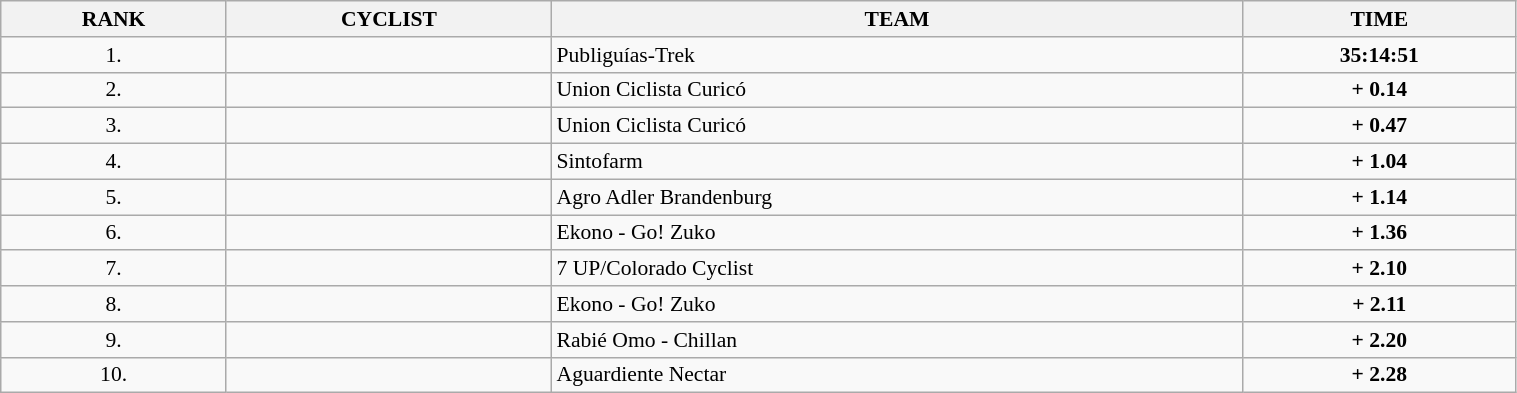<table class=wikitable style="font-size:90%" width="80%">
<tr>
<th>RANK</th>
<th>CYCLIST</th>
<th>TEAM</th>
<th>TIME</th>
</tr>
<tr>
<td align="center">1.</td>
<td></td>
<td>Publiguías-Trek</td>
<td align="center"><strong>35:14:51</strong></td>
</tr>
<tr>
<td align="center">2.</td>
<td></td>
<td>Union Ciclista Curicó</td>
<td align="center"><strong>+ 0.14</strong></td>
</tr>
<tr>
<td align="center">3.</td>
<td></td>
<td>Union Ciclista Curicó</td>
<td align="center"><strong>+ 0.47</strong></td>
</tr>
<tr>
<td align="center">4.</td>
<td></td>
<td>Sintofarm</td>
<td align="center"><strong>+ 1.04</strong></td>
</tr>
<tr>
<td align="center">5.</td>
<td></td>
<td>Agro Adler Brandenburg</td>
<td align="center"><strong>+ 1.14</strong></td>
</tr>
<tr>
<td align="center">6.</td>
<td></td>
<td>Ekono - Go! Zuko</td>
<td align="center"><strong>+ 1.36</strong></td>
</tr>
<tr>
<td align="center">7.</td>
<td></td>
<td>7 UP/Colorado Cyclist</td>
<td align="center"><strong>+ 2.10</strong></td>
</tr>
<tr>
<td align="center">8.</td>
<td></td>
<td>Ekono - Go! Zuko</td>
<td align="center"><strong>+ 2.11</strong></td>
</tr>
<tr>
<td align="center">9.</td>
<td></td>
<td>Rabié Omo - Chillan</td>
<td align="center"><strong>+ 2.20</strong></td>
</tr>
<tr>
<td align="center">10.</td>
<td></td>
<td>Aguardiente Nectar</td>
<td align="center"><strong>+ 2.28</strong></td>
</tr>
</table>
